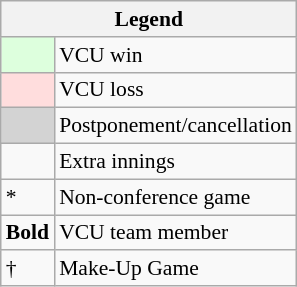<table class="wikitable" style="font-size:90%">
<tr>
<th colspan="2">Legend</th>
</tr>
<tr>
<td bgcolor="#ddffdd"> </td>
<td>VCU win</td>
</tr>
<tr>
<td bgcolor="#ffdddd"> </td>
<td>VCU loss</td>
</tr>
<tr>
<td bgcolor="#d3d3d3"> </td>
<td>Postponement/cancellation</td>
</tr>
<tr>
<td></td>
<td>Extra innings</td>
</tr>
<tr>
<td>*</td>
<td>Non-conference game</td>
</tr>
<tr>
<td><strong>Bold</strong></td>
<td>VCU team member</td>
</tr>
<tr>
<td>†</td>
<td>Make-Up Game</td>
</tr>
</table>
